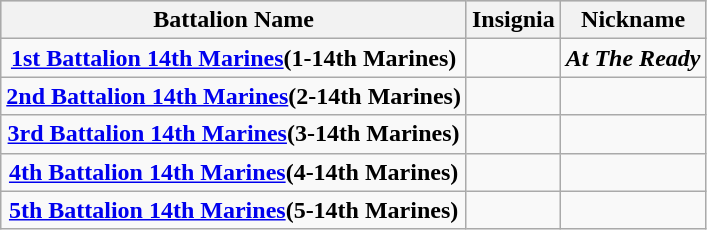<table class="wikitable sortable" style="text-align:center;">
<tr bgcolor="#CCCCCC">
<th><strong>Battalion Name</strong></th>
<th><strong>Insignia</strong></th>
<th><strong>Nickname</strong></th>
</tr>
<tr>
<td><strong><a href='#'>1st Battalion 14th Marines</a>(1-14th Marines)</strong></td>
<td></td>
<td><strong><em>At The Ready</em></strong></td>
</tr>
<tr>
<td><strong><a href='#'>2nd Battalion 14th Marines</a>(2-14th Marines)</strong></td>
<td></td>
<td> </td>
</tr>
<tr>
<td><strong><a href='#'>3rd Battalion 14th Marines</a>(3-14th Marines)</strong></td>
<td></td>
<td> </td>
</tr>
<tr>
<td><strong><a href='#'>4th Battalion 14th Marines</a>(4-14th Marines)</strong></td>
<td></td>
<td> </td>
</tr>
<tr>
<td><strong><a href='#'>5th Battalion 14th Marines</a>(5-14th Marines)</strong></td>
<td></td>
<td> </td>
</tr>
</table>
